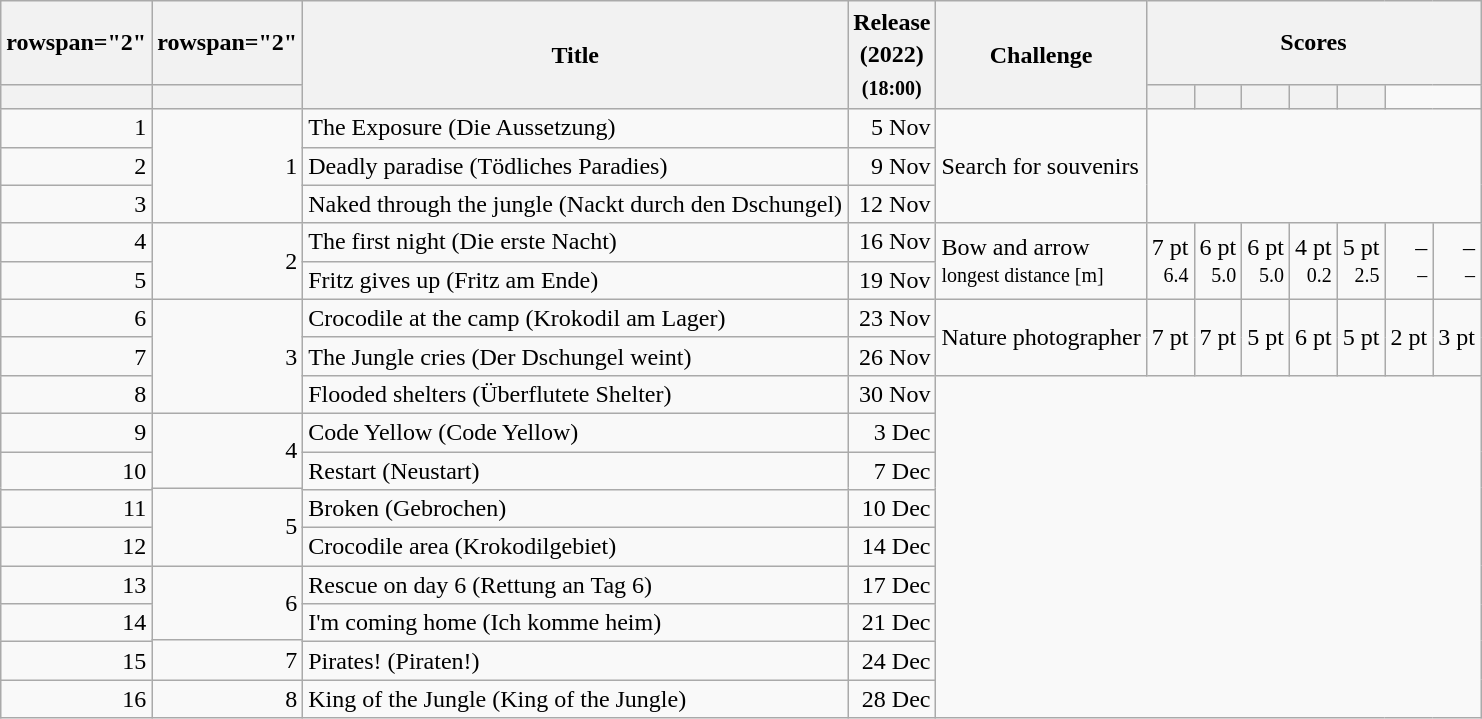<table class="wikitable" style="text-align:right; white-space:nowrap">
<tr>
<th>rowspan="2" </th>
<th>rowspan="2" </th>
<th rowspan="2">Title</th>
<th rowspan="2" style="line-height:133%">Release<br>(2022)<br><small>(18:00)</small></th>
<th rowspan="2">Challenge</th>
<th colspan="7">Scores</th>
</tr>
<tr style="letter-spacing:-1px">
<th></th>
<th></th>
<th></th>
<th></th>
<th></th>
<th></th>
<th></th>
</tr>
<tr>
<td>1</td>
<td rowspan="3">1</td>
<td style="text-align:left">The Exposure (Die Aussetzung)</td>
<td>5 Nov</td>
<td rowspan="3" style="text-align:left">Search for souvenirs</td>
<td rowspan="3" colspan="7"></td>
</tr>
<tr>
<td>2</td>
<td style="text-align:left">Deadly paradise (Tödliches Paradies)</td>
<td>9 Nov</td>
</tr>
<tr>
<td>3</td>
<td style="text-align:left">Naked through the jungle (Nackt durch den Dschungel)</td>
<td>12 Nov</td>
</tr>
<tr>
<td>4</td>
<td rowspan="2">2</td>
<td style="text-align:left">The first night (Die erste Nacht)</td>
<td>16 Nov</td>
<td rowspan="2" style="text-align:left">Bow and arrow<br><small>longest distance [m]</small></td>
<td rowspan="2">7 pt<br><small>6.4</small></td>
<td rowspan="2">6 pt<br><small>5.0</small></td>
<td rowspan="2">6 pt<br><small>5.0</small></td>
<td rowspan="2">4 pt<br><small>0.2</small></td>
<td rowspan="2">5 pt<br><small>2.5</small></td>
<td rowspan="2">–<br><small>–</small></td>
<td rowspan="2">–<br><small>–</small></td>
</tr>
<tr>
<td>5</td>
<td style="text-align:left">Fritz gives up (Fritz am Ende)</td>
<td>19 Nov</td>
</tr>
<tr>
<td>6</td>
<td rowspan="3">3</td>
<td style="text-align:left">Crocodile at the camp (Krokodil am Lager)</td>
<td>23 Nov</td>
<td rowspan="2" style="text-align:left">Nature photographer</td>
<td rowspan="2">7 pt</td>
<td rowspan="2">7 pt</td>
<td rowspan="2">5 pt</td>
<td rowspan="2">6 pt</td>
<td rowspan="2">5 pt</td>
<td rowspan="2">2 pt</td>
<td rowspan="2">3 pt</td>
</tr>
<tr>
<td>7</td>
<td style="text-align:left">The Jungle cries (Der Dschungel weint)</td>
<td>26 Nov</td>
</tr>
<tr>
<td>8</td>
<td style="text-align:left">Flooded shelters (Überflutete Shelter)</td>
<td>30 Nov</td>
</tr>
<tr>
<td>9</td>
<td rowspan="2" style="height:42px">4</td>
<td style="text-align:left">Code Yellow (Code Yellow)</td>
<td>3 Dec</td>
</tr>
<tr>
<td rowspan="2">10</td>
<td style="text-align:left" rowspan="2">Restart (Neustart)</td>
<td rowspan="2">7 Dec</td>
</tr>
<tr>
<td rowspan="3">5</td>
</tr>
<tr>
<td>11</td>
<td style="text-align:left">Broken (Gebrochen)</td>
<td>10 Dec</td>
</tr>
<tr>
<td>12</td>
<td style="text-align:left">Crocodile area (Krokodilgebiet)</td>
<td>14 Dec</td>
</tr>
<tr>
<td>13</td>
<td rowspan="2" style="height:42px">6</td>
<td style="text-align:left">Rescue on day 6 (Rettung an Tag 6)</td>
<td>17 Dec</td>
</tr>
<tr>
<td rowspan="2">14</td>
<td rowspan="2" style="text-align:left">I'm coming home (Ich komme heim)</td>
<td rowspan="2">21 Dec</td>
</tr>
<tr>
<td rowspan="2">7</td>
</tr>
<tr>
<td>15</td>
<td style="text-align:left">Pirates! (Piraten!)</td>
<td>24 Dec</td>
</tr>
<tr>
<td>16</td>
<td>8</td>
<td style="text-align:left">King of the Jungle (King of the Jungle)</td>
<td>28 Dec</td>
</tr>
</table>
